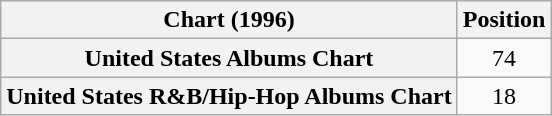<table class="wikitable plainrowheaders sortable">
<tr>
<th scope="col">Chart (1996)</th>
<th scope="col">Position</th>
</tr>
<tr>
<th scope="row">United States Albums Chart</th>
<td align=center>74</td>
</tr>
<tr>
<th scope="row">United States R&B/Hip-Hop Albums Chart</th>
<td align=center>18</td>
</tr>
</table>
